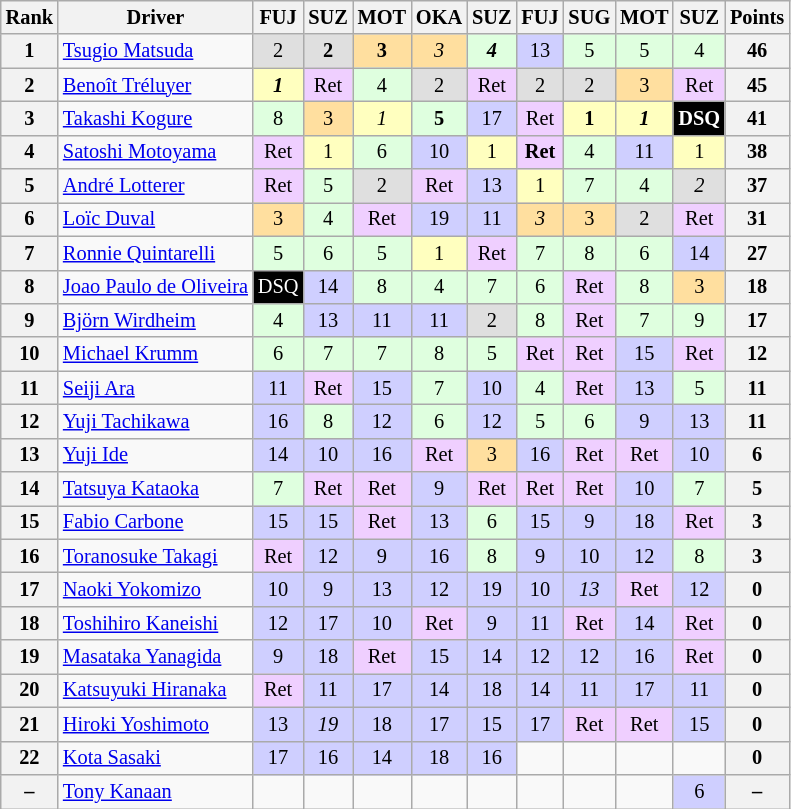<table class="wikitable" style="font-size: 85%; text-align:center">
<tr>
<th>Rank</th>
<th>Driver</th>
<th>FUJ</th>
<th>SUZ</th>
<th>MOT</th>
<th>OKA</th>
<th>SUZ</th>
<th>FUJ</th>
<th>SUG</th>
<th>MOT</th>
<th>SUZ</th>
<th>Points</th>
</tr>
<tr>
<th>1</th>
<td align="left"> <a href='#'>Tsugio Matsuda</a></td>
<td style="background:#DFDFDF;">2</td>
<td style="background:#DFDFDF;"><strong>2</strong></td>
<td style="background:#FFDF9F;"><strong>3</strong></td>
<td style="background:#FFDF9F;"><em>3</em></td>
<td style="background:#DFFFDF;"><strong><em>4</em></strong></td>
<td style="background:#CFCFFF;">13</td>
<td style="background:#DFFFDF;">5</td>
<td style="background:#DFFFDF;">5</td>
<td style="background:#DFFFDF;">4</td>
<th>46</th>
</tr>
<tr>
<th>2</th>
<td align="left"> <a href='#'>Benoît Tréluyer</a></td>
<td style="background:#FFFFBF;"><strong><em>1</em></strong></td>
<td style="background:#EFCFFF;">Ret</td>
<td style="background:#DFFFDF;">4</td>
<td style="background:#DFDFDF;">2</td>
<td style="background:#EFCFFF;">Ret</td>
<td style="background:#DFDFDF;">2</td>
<td style="background:#DFDFDF;">2</td>
<td style="background:#FFDF9F;">3</td>
<td style="background:#EFCFFF;">Ret</td>
<th>45</th>
</tr>
<tr>
<th>3</th>
<td align="left"> <a href='#'>Takashi Kogure</a></td>
<td style="background:#DFFFDF;">8</td>
<td style="background:#FFDF9F;">3</td>
<td style="background:#FFFFBF;"><em>1</em></td>
<td style="background:#DFFFDF;"><strong>5</strong></td>
<td style="background:#CFCFFF;">17</td>
<td style="background:#EFCFFF;">Ret</td>
<td style="background:#FFFFBF;"><strong>1</strong></td>
<td style="background:#FFFFBF;"><strong><em>1</em></strong></td>
<td style="background:#000; color:white;"><strong>DSQ</strong></td>
<th>41</th>
</tr>
<tr>
<th>4</th>
<td align="left"> <a href='#'>Satoshi Motoyama</a></td>
<td style="background:#EFCFFF;">Ret</td>
<td style="background:#FFFFBF;">1</td>
<td style="background:#DFFFDF;">6</td>
<td style="background:#CFCFFF;">10</td>
<td style="background:#FFFFBF;">1</td>
<td style="background:#EFCFFF;"><strong>Ret</strong></td>
<td style="background:#DFFFDF;">4</td>
<td style="background:#CFCFFF;">11</td>
<td style="background:#FFFFBF;">1</td>
<th>38</th>
</tr>
<tr>
<th>5</th>
<td align="left"> <a href='#'>André Lotterer</a></td>
<td style="background:#EFCFFF;">Ret</td>
<td style="background:#DFFFDF;">5</td>
<td style="background:#DFDFDF;">2</td>
<td style="background:#EFCFFF;">Ret</td>
<td style="background:#CFCFFF;">13</td>
<td style="background:#FFFFBF;">1</td>
<td style="background:#DFFFDF;">7</td>
<td style="background:#DFFFDF;">4</td>
<td style="background:#DFDFDF;"><em>2</em></td>
<th>37</th>
</tr>
<tr>
<th>6</th>
<td align="left"> <a href='#'>Loïc Duval</a></td>
<td style="background:#FFDF9F;">3</td>
<td style="background:#DFFFDF;">4</td>
<td style="background:#EFCFFF;">Ret</td>
<td style="background:#CFCFFF;">19</td>
<td style="background:#CFCFFF;">11</td>
<td style="background:#FFDF9F;"><em>3</em></td>
<td style="background:#FFDF9F;">3</td>
<td style="background:#DFDFDF;">2</td>
<td style="background:#EFCFFF;">Ret</td>
<th>31</th>
</tr>
<tr>
<th>7</th>
<td align="left"> <a href='#'>Ronnie Quintarelli</a></td>
<td style="background:#DFFFDF;">5</td>
<td style="background:#DFFFDF;">6</td>
<td style="background:#DFFFDF;">5</td>
<td style="background:#FFFFBF;">1</td>
<td style="background:#EFCFFF;">Ret</td>
<td style="background:#DFFFDF;">7</td>
<td style="background:#DFFFDF;">8</td>
<td style="background:#DFFFDF;">6</td>
<td style="background:#CFCFFF;">14</td>
<th>27</th>
</tr>
<tr>
<th>8</th>
<td align="left"> <a href='#'>Joao Paulo de Oliveira</a></td>
<td style="background:#000; color:white;">DSQ</td>
<td style="background:#CFCFFF;">14</td>
<td style="background:#DFFFDF;">8</td>
<td style="background:#DFFFDF;">4</td>
<td style="background:#DFFFDF;">7</td>
<td style="background:#DFFFDF;">6</td>
<td style="background:#EFCFFF;">Ret</td>
<td style="background:#DFFFDF;">8</td>
<td style="background:#FFDF9F;">3</td>
<th>18</th>
</tr>
<tr>
<th>9</th>
<td align="left"> <a href='#'>Björn Wirdheim</a></td>
<td style="background:#DFFFDF;">4</td>
<td style="background:#CFCFFF;">13</td>
<td style="background:#CFCFFF;">11</td>
<td style="background:#CFCFFF;">11</td>
<td style="background:#DFDFDF;">2</td>
<td style="background:#DFFFDF;">8</td>
<td style="background:#EFCFFF;">Ret</td>
<td style="background:#DFFFDF;">7</td>
<td style="background:#DFFFDF;">9</td>
<th>17</th>
</tr>
<tr>
<th>10</th>
<td align="left"> <a href='#'>Michael Krumm</a></td>
<td style="background:#DFFFDF;">6</td>
<td style="background:#DFFFDF;">7</td>
<td style="background:#DFFFDF;">7</td>
<td style="background:#DFFFDF;">8</td>
<td style="background:#DFFFDF;">5</td>
<td style="background:#EFCFFF;">Ret</td>
<td style="background:#EFCFFF;">Ret</td>
<td style="background:#CFCFFF;">15</td>
<td style="background:#EFCFFF;">Ret</td>
<th>12</th>
</tr>
<tr>
<th>11</th>
<td align="left"> <a href='#'>Seiji Ara</a></td>
<td style="background:#CFCFFF;">11</td>
<td style="background:#EFCFFF;">Ret</td>
<td style="background:#CFCFFF;">15</td>
<td style="background:#DFFFDF;">7</td>
<td style="background:#CFCFFF;">10</td>
<td style="background:#DFFFDF;">4</td>
<td style="background:#EFCFFF;">Ret</td>
<td style="background:#CFCFFF;">13</td>
<td style="background:#DFFFDF;">5</td>
<th>11</th>
</tr>
<tr>
<th>12</th>
<td align="left"> <a href='#'>Yuji Tachikawa</a></td>
<td style="background:#CFCFFF;">16</td>
<td style="background:#DFFFDF;">8</td>
<td style="background:#CFCFFF;">12</td>
<td style="background:#DFFFDF;">6</td>
<td style="background:#CFCFFF;">12</td>
<td style="background:#DFFFDF;">5</td>
<td style="background:#DFFFDF;">6</td>
<td style="background:#CFCFFF;">9</td>
<td style="background:#CFCFFF;">13</td>
<th>11</th>
</tr>
<tr>
<th>13</th>
<td align="left"> <a href='#'>Yuji Ide</a></td>
<td style="background:#CFCFFF;">14</td>
<td style="background:#CFCFFF;">10</td>
<td style="background:#CFCFFF;">16</td>
<td style="background:#EFCFFF;">Ret</td>
<td style="background:#FFDF9F;">3</td>
<td style="background:#CFCFFF;">16</td>
<td style="background:#EFCFFF;">Ret</td>
<td style="background:#EFCFFF;">Ret</td>
<td style="background:#CFCFFF;">10</td>
<th>6</th>
</tr>
<tr>
<th>14</th>
<td align="left"> <a href='#'>Tatsuya Kataoka</a></td>
<td style="background:#DFFFDF;">7</td>
<td style="background:#EFCFFF;">Ret</td>
<td style="background:#EFCFFF;">Ret</td>
<td style="background:#CFCFFF;">9</td>
<td style="background:#EFCFFF;">Ret</td>
<td style="background:#EFCFFF;">Ret</td>
<td style="background:#EFCFFF;">Ret</td>
<td style="background:#CFCFFF;">10</td>
<td style="background:#DFFFDF;">7</td>
<th>5</th>
</tr>
<tr>
<th>15</th>
<td align="left"> <a href='#'>Fabio Carbone</a></td>
<td style="background:#CFCFFF;">15</td>
<td style="background:#CFCFFF;">15</td>
<td style="background:#EFCFFF;">Ret</td>
<td style="background:#CFCFFF;">13</td>
<td style="background:#DFFFDF;">6</td>
<td style="background:#CFCFFF;">15</td>
<td style="background:#CFCFFF;">9</td>
<td style="background:#CFCFFF;">18</td>
<td style="background:#EFCFFF;">Ret</td>
<th>3</th>
</tr>
<tr>
<th>16</th>
<td align="left"> <a href='#'>Toranosuke Takagi</a></td>
<td style="background:#EFCFFF;">Ret</td>
<td style="background:#CFCFFF;">12</td>
<td style="background:#CFCFFF;">9</td>
<td style="background:#CFCFFF;">16</td>
<td style="background:#DFFFDF;">8</td>
<td style="background:#CFCFFF;">9</td>
<td style="background:#CFCFFF;">10</td>
<td style="background:#CFCFFF;">12</td>
<td style="background:#DFFFDF;">8</td>
<th>3</th>
</tr>
<tr>
<th>17</th>
<td align="left"> <a href='#'>Naoki Yokomizo</a></td>
<td style="background:#CFCFFF;">10</td>
<td style="background:#CFCFFF;">9</td>
<td style="background:#CFCFFF;">13</td>
<td style="background:#CFCFFF;">12</td>
<td style="background:#CFCFFF;">19</td>
<td style="background:#CFCFFF;">10</td>
<td style="background:#CFCFFF;"><em>13</em></td>
<td style="background:#EFCFFF;">Ret</td>
<td style="background:#CFCFFF;">12</td>
<th>0</th>
</tr>
<tr>
<th>18</th>
<td align="left"> <a href='#'>Toshihiro Kaneishi</a></td>
<td style="background:#CFCFFF;">12</td>
<td style="background:#CFCFFF;">17</td>
<td style="background:#CFCFFF;">10</td>
<td style="background:#EFCFFF;">Ret</td>
<td style="background:#CFCFFF;">9</td>
<td style="background:#CFCFFF;">11</td>
<td style="background:#EFCFFF;">Ret</td>
<td style="background:#CFCFFF;">14</td>
<td style="background:#EFCFFF;">Ret</td>
<th>0</th>
</tr>
<tr>
<th>19</th>
<td align="left"> <a href='#'>Masataka Yanagida</a></td>
<td style="background:#CFCFFF;">9</td>
<td style="background:#CFCFFF;">18</td>
<td style="background:#EFCFFF;">Ret</td>
<td style="background:#CFCFFF;">15</td>
<td style="background:#CFCFFF;">14</td>
<td style="background:#CFCFFF;">12</td>
<td style="background:#CFCFFF;">12</td>
<td style="background:#CFCFFF;">16</td>
<td style="background:#EFCFFF;">Ret</td>
<th>0</th>
</tr>
<tr>
<th>20</th>
<td align="left"> <a href='#'>Katsuyuki Hiranaka</a></td>
<td style="background:#EFCFFF;">Ret</td>
<td style="background:#CFCFFF;">11</td>
<td style="background:#CFCFFF;">17</td>
<td style="background:#CFCFFF;">14</td>
<td style="background:#CFCFFF;">18</td>
<td style="background:#CFCFFF;">14</td>
<td style="background:#CFCFFF;">11</td>
<td style="background:#CFCFFF;">17</td>
<td style="background:#CFCFFF;">11</td>
<th>0</th>
</tr>
<tr>
<th>21</th>
<td align="left"> <a href='#'>Hiroki Yoshimoto</a></td>
<td style="background:#CFCFFF;">13</td>
<td style="background:#CFCFFF;"><em>19</em></td>
<td style="background:#CFCFFF;">18</td>
<td style="background:#CFCFFF;">17</td>
<td style="background:#CFCFFF;">15</td>
<td style="background:#CFCFFF;">17</td>
<td style="background:#EFCFFF;">Ret</td>
<td style="background:#EFCFFF;">Ret</td>
<td style="background:#CFCFFF;">15</td>
<th>0</th>
</tr>
<tr>
<th>22</th>
<td align="left"> <a href='#'>Kota Sasaki</a></td>
<td style="background:#CFCFFF;">17</td>
<td style="background:#CFCFFF;">16</td>
<td style="background:#CFCFFF;">14</td>
<td style="background:#CFCFFF;">18</td>
<td style="background:#CFCFFF;">16</td>
<td></td>
<td></td>
<td></td>
<td></td>
<th>0</th>
</tr>
<tr>
<th>–</th>
<td align="left"> <a href='#'>Tony Kanaan</a></td>
<td></td>
<td></td>
<td></td>
<td></td>
<td></td>
<td></td>
<td></td>
<td></td>
<td style="background:#CFCFFF;">6</td>
<th>–</th>
</tr>
</table>
